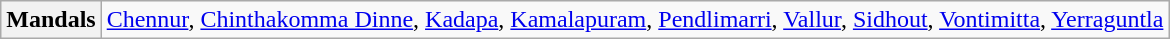<table class="wikitable">
<tr>
<th>Mandals</th>
<td><a href='#'>Chennur</a>, <a href='#'>Chinthakomma Dinne</a>, <a href='#'>Kadapa</a>, <a href='#'>Kamalapuram</a>, <a href='#'>Pendlimarri</a>, <a href='#'>Vallur</a>, <a href='#'>Sidhout</a>, <a href='#'>Vontimitta</a>, <a href='#'>Yerraguntla</a></td>
</tr>
</table>
